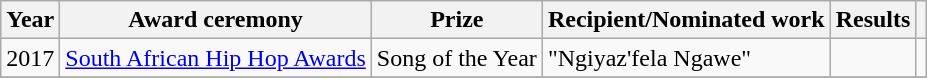<table class="wikitable">
<tr>
<th>Year</th>
<th>Award ceremony</th>
<th>Prize</th>
<th>Recipient/Nominated work</th>
<th>Results</th>
<th></th>
</tr>
<tr>
<td>2017</td>
<td><a href='#'>South African Hip Hop Awards</a></td>
<td>Song of the Year</td>
<td>"Ngiyaz'fela Ngawe"</td>
<td></td>
<td></td>
</tr>
<tr>
</tr>
</table>
